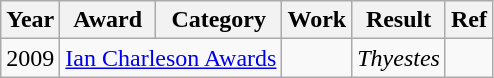<table class="wikitable plainrowheaders">
<tr>
<th>Year</th>
<th>Award</th>
<th>Category</th>
<th>Work</th>
<th>Result</th>
<th>Ref</th>
</tr>
<tr>
<td>2009</td>
<td colspan="2"><a href='#'>Ian Charleson Awards</a></td>
<td></td>
<td><em>Thyestes</em></td>
<td></td>
</tr>
</table>
